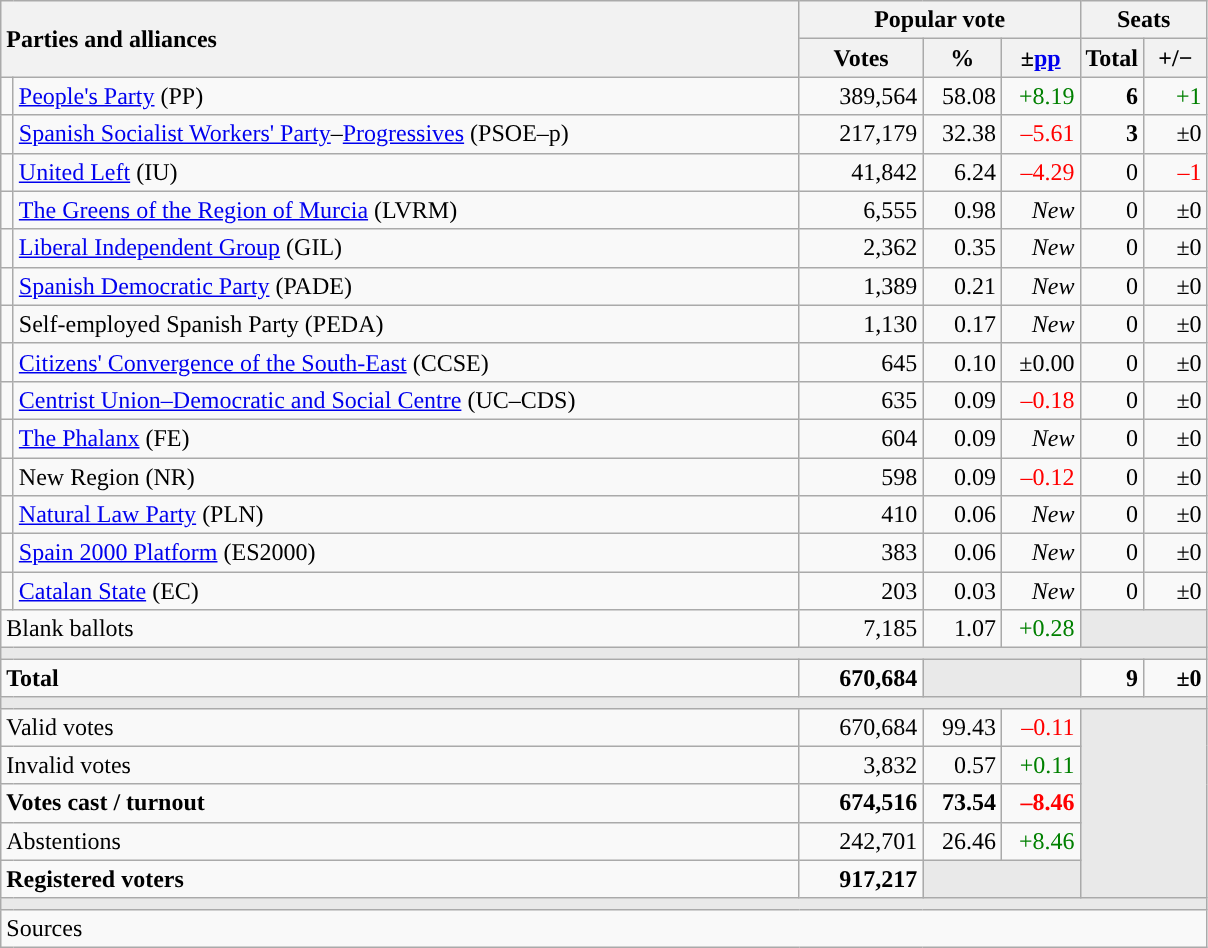<table class="wikitable" style="text-align:right;">
<tr>
<th style="text-align:left;" rowspan="2" colspan="2" width="525">Parties and alliances</th>
<th colspan="3">Popular vote</th>
<th colspan="2">Seats</th>
</tr>
<tr>
<th width="75">Votes</th>
<th width="45">%</th>
<th width="45">±<a href='#'>pp</a></th>
<th width="35">Total</th>
<th width="35">+/−</th>
</tr>
<tr>
<td width="1" style="color:inherit;background:"></td>
<td align="left"><a href='#'>People's Party</a> (PP)</td>
<td>389,564</td>
<td>58.08</td>
<td style="color:green;">+8.19</td>
<td><strong>6</strong></td>
<td style="color:green;">+1</td>
</tr>
<tr>
<td style="color:inherit;background:"></td>
<td align="left"><a href='#'>Spanish Socialist Workers' Party</a>–<a href='#'>Progressives</a> (PSOE–p)</td>
<td>217,179</td>
<td>32.38</td>
<td style="color:red;">–5.61</td>
<td><strong>3</strong></td>
<td>±0</td>
</tr>
<tr>
<td style="color:inherit;background:"></td>
<td align="left"><a href='#'>United Left</a> (IU)</td>
<td>41,842</td>
<td>6.24</td>
<td style="color:red;">–4.29</td>
<td>0</td>
<td style="color:red;">–1</td>
</tr>
<tr>
<td style="color:inherit;background:"></td>
<td align="left"><a href='#'>The Greens of the Region of Murcia</a> (LVRM)</td>
<td>6,555</td>
<td>0.98</td>
<td><em>New</em></td>
<td>0</td>
<td>±0</td>
</tr>
<tr>
<td style="color:inherit;background:"></td>
<td align="left"><a href='#'>Liberal Independent Group</a> (GIL)</td>
<td>2,362</td>
<td>0.35</td>
<td><em>New</em></td>
<td>0</td>
<td>±0</td>
</tr>
<tr>
<td style="color:inherit;background:"></td>
<td align="left"><a href='#'>Spanish Democratic Party</a> (PADE)</td>
<td>1,389</td>
<td>0.21</td>
<td><em>New</em></td>
<td>0</td>
<td>±0</td>
</tr>
<tr>
<td style="color:inherit;background:"></td>
<td align="left">Self-employed Spanish Party (PEDA)</td>
<td>1,130</td>
<td>0.17</td>
<td><em>New</em></td>
<td>0</td>
<td>±0</td>
</tr>
<tr>
<td style="color:inherit;background:"></td>
<td align="left"><a href='#'>Citizens' Convergence of the South-East</a> (CCSE)</td>
<td>645</td>
<td>0.10</td>
<td>±0.00</td>
<td>0</td>
<td>±0</td>
</tr>
<tr>
<td style="color:inherit;background:"></td>
<td align="left"><a href='#'>Centrist Union–Democratic and Social Centre</a> (UC–CDS)</td>
<td>635</td>
<td>0.09</td>
<td style="color:red;">–0.18</td>
<td>0</td>
<td>±0</td>
</tr>
<tr>
<td style="color:inherit;background:"></td>
<td align="left"><a href='#'>The Phalanx</a> (FE)</td>
<td>604</td>
<td>0.09</td>
<td><em>New</em></td>
<td>0</td>
<td>±0</td>
</tr>
<tr>
<td style="color:inherit;background:"></td>
<td align="left">New Region (NR)</td>
<td>598</td>
<td>0.09</td>
<td style="color:red;">–0.12</td>
<td>0</td>
<td>±0</td>
</tr>
<tr>
<td style="color:inherit;background:"></td>
<td align="left"><a href='#'>Natural Law Party</a> (PLN)</td>
<td>410</td>
<td>0.06</td>
<td><em>New</em></td>
<td>0</td>
<td>±0</td>
</tr>
<tr>
<td style="color:inherit;background:"></td>
<td align="left"><a href='#'>Spain 2000 Platform</a> (ES2000)</td>
<td>383</td>
<td>0.06</td>
<td><em>New</em></td>
<td>0</td>
<td>±0</td>
</tr>
<tr>
<td style="color:inherit;background:"></td>
<td align="left"><a href='#'>Catalan State</a> (EC)</td>
<td>203</td>
<td>0.03</td>
<td><em>New</em></td>
<td>0</td>
<td>±0</td>
</tr>
<tr>
<td align="left" colspan="2">Blank ballots</td>
<td>7,185</td>
<td>1.07</td>
<td style="color:green;">+0.28</td>
<td bgcolor="#E9E9E9" colspan="2"></td>
</tr>
<tr>
<td colspan="7" bgcolor="#E9E9E9"></td>
</tr>
<tr style="font-weight:bold;">
<td align="left" colspan="2">Total</td>
<td>670,684</td>
<td bgcolor="#E9E9E9" colspan="2"></td>
<td>9</td>
<td>±0</td>
</tr>
<tr>
<td colspan="7" bgcolor="#E9E9E9"></td>
</tr>
<tr>
<td align="left" colspan="2">Valid votes</td>
<td>670,684</td>
<td>99.43</td>
<td style="color:red;">–0.11</td>
<td bgcolor="#E9E9E9" colspan="2" rowspan="5"></td>
</tr>
<tr>
<td align="left" colspan="2">Invalid votes</td>
<td>3,832</td>
<td>0.57</td>
<td style="color:green;">+0.11</td>
</tr>
<tr style="font-weight:bold;">
<td align="left" colspan="2">Votes cast / turnout</td>
<td>674,516</td>
<td>73.54</td>
<td style="color:red;">–8.46</td>
</tr>
<tr>
<td align="left" colspan="2">Abstentions</td>
<td>242,701</td>
<td>26.46</td>
<td style="color:green;">+8.46</td>
</tr>
<tr style="font-weight:bold;">
<td align="left" colspan="2">Registered voters</td>
<td>917,217</td>
<td bgcolor="#E9E9E9" colspan="2"></td>
</tr>
<tr>
<td colspan="7" bgcolor="#E9E9E9"></td>
</tr>
<tr>
<td align="left" colspan="7">Sources</td>
</tr>
</table>
